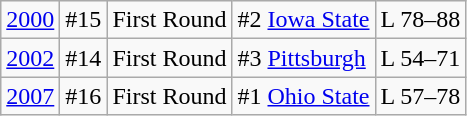<table class="wikitable">
<tr>
<td><a href='#'>2000</a></td>
<td>#15</td>
<td>First Round</td>
<td>#2 <a href='#'>Iowa State</a></td>
<td>L 78–88</td>
</tr>
<tr>
<td><a href='#'>2002</a></td>
<td>#14</td>
<td>First Round</td>
<td>#3 <a href='#'>Pittsburgh</a></td>
<td>L 54–71</td>
</tr>
<tr>
<td><a href='#'>2007</a></td>
<td>#16</td>
<td>First Round</td>
<td>#1 <a href='#'>Ohio State</a></td>
<td>L 57–78</td>
</tr>
</table>
